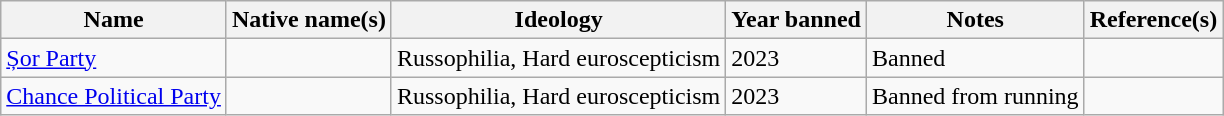<table class="wikitable sortable">
<tr>
<th>Name</th>
<th>Native name(s)</th>
<th>Ideology</th>
<th>Year banned</th>
<th>Notes</th>
<th>Reference(s)</th>
</tr>
<tr>
<td><a href='#'>Șor Party</a></td>
<td></td>
<td>Russophilia, Hard euroscepticism</td>
<td>2023</td>
<td>Banned</td>
<td></td>
</tr>
<tr>
<td><a href='#'>Chance Political Party</a></td>
<td></td>
<td>Russophilia, Hard euroscepticism</td>
<td>2023</td>
<td>Banned from running</td>
<td></td>
</tr>
</table>
